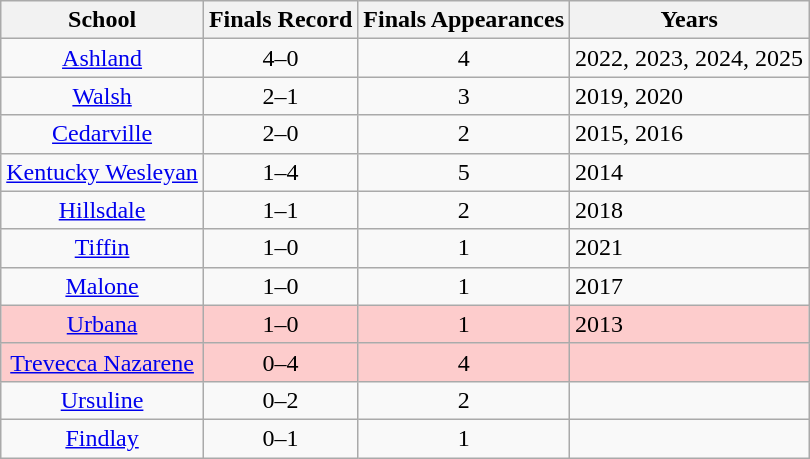<table class="wikitable sortable" style="text-align:center;">
<tr>
<th>School</th>
<th>Finals Record</th>
<th>Finals Appearances</th>
<th class=unsortable>Years</th>
</tr>
<tr>
<td><a href='#'>Ashland</a></td>
<td>4–0</td>
<td>4</td>
<td align=left>2022, 2023, 2024, 2025</td>
</tr>
<tr>
<td><a href='#'>Walsh</a></td>
<td>2–1</td>
<td>3</td>
<td align=left>2019, 2020</td>
</tr>
<tr>
<td><a href='#'>Cedarville</a></td>
<td>2–0</td>
<td>2</td>
<td align=left>2015, 2016</td>
</tr>
<tr>
<td><a href='#'>Kentucky Wesleyan</a></td>
<td>1–4</td>
<td>5</td>
<td align=left>2014</td>
</tr>
<tr>
<td><a href='#'>Hillsdale</a></td>
<td>1–1</td>
<td>2</td>
<td align=left>2018</td>
</tr>
<tr>
<td><a href='#'>Tiffin</a></td>
<td>1–0</td>
<td>1</td>
<td align=left>2021</td>
</tr>
<tr>
<td><a href='#'>Malone</a></td>
<td>1–0</td>
<td>1</td>
<td align=left>2017</td>
</tr>
<tr bgcolor=#fdcccc>
<td><a href='#'>Urbana</a></td>
<td>1–0</td>
<td>1</td>
<td align=left>2013</td>
</tr>
<tr bgcolor=#fdcccc>
<td><a href='#'>Trevecca Nazarene</a></td>
<td>0–4</td>
<td>4</td>
<td align=left></td>
</tr>
<tr>
<td><a href='#'>Ursuline</a></td>
<td>0–2</td>
<td>2</td>
<td align=left></td>
</tr>
<tr>
<td><a href='#'>Findlay</a></td>
<td>0–1</td>
<td>1</td>
<td align=left></td>
</tr>
</table>
